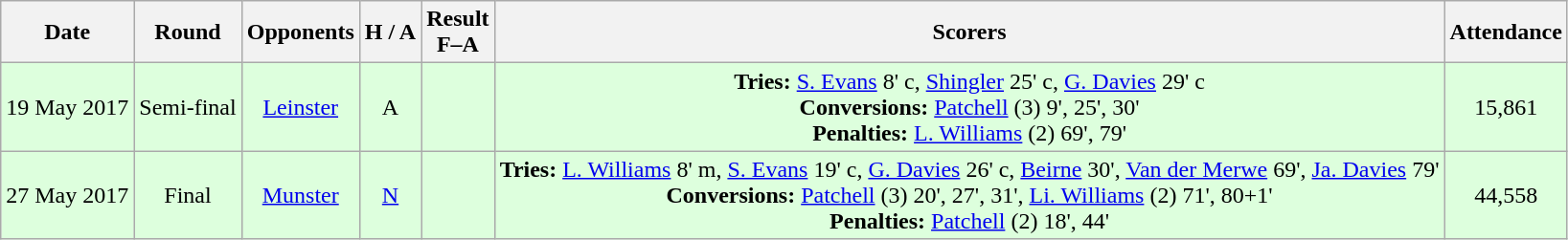<table class="wikitable" style="text-align:center">
<tr>
<th>Date</th>
<th>Round</th>
<th>Opponents</th>
<th>H / A</th>
<th>Result<br>F–A</th>
<th>Scorers</th>
<th>Attendance</th>
</tr>
<tr bgcolor="ddffdd">
<td>19 May 2017</td>
<td>Semi-final</td>
<td><a href='#'>Leinster</a></td>
<td>A</td>
<td></td>
<td><strong>Tries:</strong> <a href='#'>S. Evans</a> 8' c, <a href='#'>Shingler</a> 25' c, <a href='#'>G. Davies</a> 29' c<br><strong>Conversions:</strong> <a href='#'>Patchell</a> (3) 9', 25', 30'<br><strong>Penalties:</strong> <a href='#'>L. Williams</a> (2) 69', 79'</td>
<td>15,861</td>
</tr>
<tr bgcolor="ddffdd">
<td>27 May 2017</td>
<td>Final</td>
<td><a href='#'>Munster</a></td>
<td><a href='#'>N</a></td>
<td></td>
<td><strong>Tries:</strong> <a href='#'>L. Williams</a> 8' m, <a href='#'>S. Evans</a> 19' c, <a href='#'>G. Davies</a> 26' c, <a href='#'>Beirne</a> 30', <a href='#'>Van der Merwe</a> 69', <a href='#'>Ja. Davies</a> 79' <br> <strong>Conversions:</strong> <a href='#'>Patchell</a> (3) 20', 27', 31', <a href='#'>Li. Williams</a> (2) 71', 80+1' <br> <strong>Penalties:</strong> <a href='#'>Patchell</a> (2) 18', 44'</td>
<td>44,558</td>
</tr>
</table>
